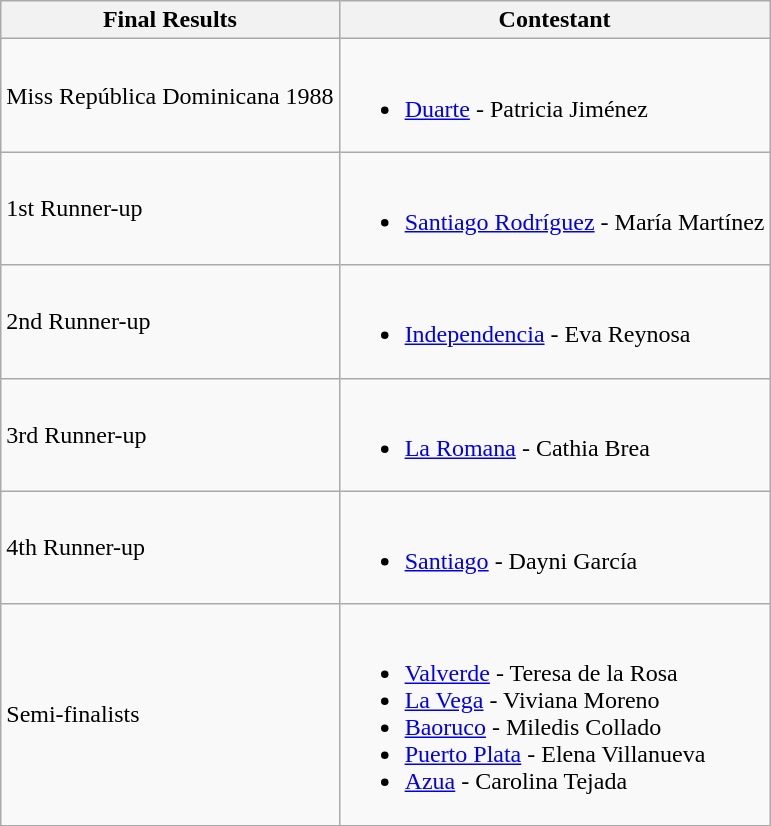<table class="wikitable">
<tr>
<th>Final Results</th>
<th>Contestant</th>
</tr>
<tr>
<td>Miss República Dominicana 1988</td>
<td><br><ul><li><a href='#'>Duarte</a> - Patricia Jiménez</li></ul></td>
</tr>
<tr>
<td>1st Runner-up</td>
<td><br><ul><li><a href='#'>Santiago Rodríguez</a> - María Martínez</li></ul></td>
</tr>
<tr>
<td>2nd Runner-up</td>
<td><br><ul><li><a href='#'>Independencia</a> - Eva Reynosa</li></ul></td>
</tr>
<tr>
<td>3rd Runner-up</td>
<td><br><ul><li><a href='#'>La Romana</a> - Cathia Brea</li></ul></td>
</tr>
<tr>
<td>4th Runner-up</td>
<td><br><ul><li><a href='#'>Santiago</a> - Dayni García</li></ul></td>
</tr>
<tr>
<td>Semi-finalists</td>
<td><br><ul><li><a href='#'>Valverde</a> - Teresa de la Rosa</li><li><a href='#'>La Vega</a> - Viviana Moreno</li><li><a href='#'>Baoruco</a> - Miledis Collado</li><li><a href='#'>Puerto Plata</a> - Elena Villanueva</li><li><a href='#'>Azua</a> - Carolina Tejada</li></ul></td>
</tr>
</table>
